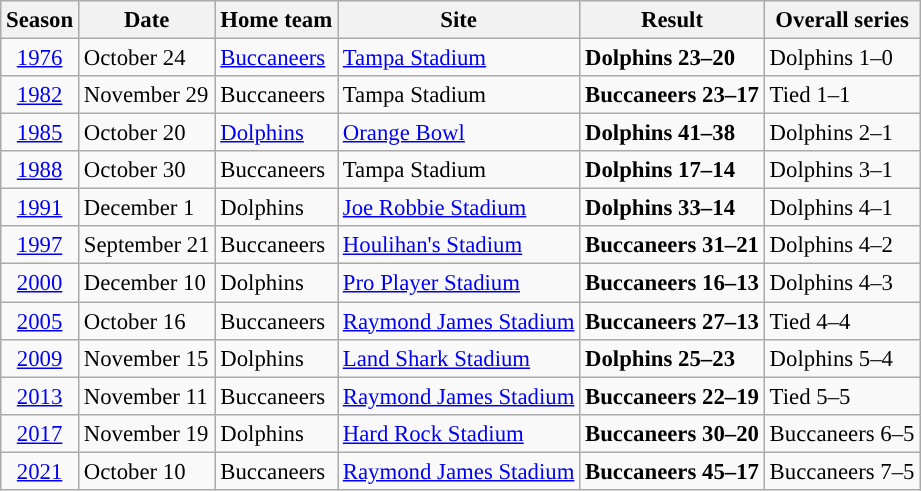<table class="wikitable" style="font-size: 95%;">
<tr>
<th>Season</th>
<th>Date</th>
<th>Home team</th>
<th>Site</th>
<th>Result</th>
<th>Overall series</th>
</tr>
<tr>
<td align="center"><a href='#'>1976</a></td>
<td>October 24</td>
<td><a href='#'>Buccaneers</a></td>
<td><a href='#'>Tampa Stadium</a></td>
<td><strong>Dolphins 23–20</strong></td>
<td>Dolphins 1–0</td>
</tr>
<tr>
<td align="center"><a href='#'>1982</a></td>
<td>November 29</td>
<td>Buccaneers</td>
<td>Tampa Stadium</td>
<td><strong>Buccaneers 23–17</strong></td>
<td>Tied 1–1</td>
</tr>
<tr>
<td align="center"><a href='#'>1985</a></td>
<td>October 20</td>
<td><a href='#'>Dolphins</a></td>
<td><a href='#'>Orange Bowl</a></td>
<td><strong>Dolphins 41–38</strong></td>
<td>Dolphins 2–1</td>
</tr>
<tr>
<td align="center"><a href='#'>1988</a></td>
<td>October 30</td>
<td>Buccaneers</td>
<td>Tampa Stadium</td>
<td><strong>Dolphins 17–14</strong></td>
<td>Dolphins 3–1</td>
</tr>
<tr>
<td align="center"><a href='#'>1991</a></td>
<td>December 1</td>
<td>Dolphins</td>
<td><a href='#'>Joe Robbie Stadium</a></td>
<td><strong>Dolphins 33–14</strong></td>
<td>Dolphins 4–1</td>
</tr>
<tr>
<td align="center"><a href='#'>1997</a></td>
<td>September 21</td>
<td>Buccaneers</td>
<td><a href='#'>Houlihan's Stadium</a></td>
<td><strong>Buccaneers 31–21</strong></td>
<td>Dolphins 4–2</td>
</tr>
<tr>
<td align="center"><a href='#'>2000</a></td>
<td>December 10</td>
<td>Dolphins</td>
<td><a href='#'>Pro Player Stadium</a></td>
<td><strong>Buccaneers 16–13</strong></td>
<td>Dolphins 4–3</td>
</tr>
<tr>
<td align="center"><a href='#'>2005</a></td>
<td>October 16</td>
<td>Buccaneers</td>
<td><a href='#'>Raymond James Stadium</a></td>
<td><strong>Buccaneers 27–13</strong></td>
<td>Tied 4–4</td>
</tr>
<tr>
<td align="center"><a href='#'>2009</a></td>
<td>November 15</td>
<td>Dolphins</td>
<td><a href='#'>Land Shark Stadium</a></td>
<td><strong>Dolphins 25–23</strong></td>
<td>Dolphins 5–4</td>
</tr>
<tr>
<td align="center"><a href='#'>2013</a></td>
<td>November 11</td>
<td>Buccaneers</td>
<td><a href='#'>Raymond James Stadium</a></td>
<td><strong>Buccaneers 22–19</strong></td>
<td>Tied 5–5</td>
</tr>
<tr>
<td align="center"><a href='#'>2017</a></td>
<td>November 19</td>
<td>Dolphins</td>
<td><a href='#'>Hard Rock Stadium</a></td>
<td><strong>Buccaneers 30–20</strong></td>
<td>Buccaneers 6–5</td>
</tr>
<tr>
<td align="center"><a href='#'>2021</a></td>
<td>October 10</td>
<td>Buccaneers</td>
<td><a href='#'>Raymond James Stadium</a></td>
<td><strong>Buccaneers 45–17 </strong></td>
<td>Buccaneers 7–5</td>
</tr>
</table>
